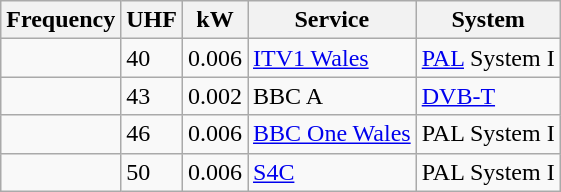<table class="wikitable sortable">
<tr>
<th>Frequency</th>
<th>UHF</th>
<th>kW</th>
<th>Service</th>
<th>System</th>
</tr>
<tr>
<td></td>
<td>40</td>
<td>0.006</td>
<td><a href='#'>ITV1 Wales</a></td>
<td><a href='#'>PAL</a> System I</td>
</tr>
<tr>
<td></td>
<td>43</td>
<td>0.002</td>
<td>BBC A</td>
<td><a href='#'>DVB-T</a></td>
</tr>
<tr>
<td></td>
<td>46</td>
<td>0.006</td>
<td><a href='#'>BBC One Wales</a></td>
<td>PAL System I</td>
</tr>
<tr>
<td></td>
<td>50</td>
<td>0.006</td>
<td><a href='#'>S4C</a></td>
<td>PAL System I</td>
</tr>
</table>
